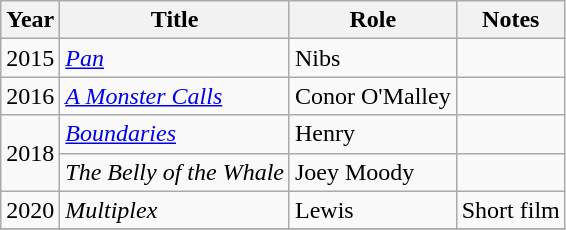<table class="wikitable sortable">
<tr>
<th>Year</th>
<th>Title</th>
<th>Role</th>
<th class="unsortable">Notes</th>
</tr>
<tr>
<td>2015</td>
<td><em><a href='#'>Pan</a></em></td>
<td>Nibs</td>
<td></td>
</tr>
<tr>
<td>2016</td>
<td><em><a href='#'>A Monster Calls</a></em></td>
<td>Conor O'Malley</td>
<td></td>
</tr>
<tr>
<td rowspan="2">2018</td>
<td><em><a href='#'>Boundaries</a></em></td>
<td>Henry</td>
<td></td>
</tr>
<tr>
<td><em>The Belly of the Whale</em></td>
<td>Joey Moody</td>
<td></td>
</tr>
<tr>
<td rowspan="1">2020</td>
<td><em>Multiplex</em></td>
<td>Lewis</td>
<td>Short film</td>
</tr>
<tr>
</tr>
</table>
